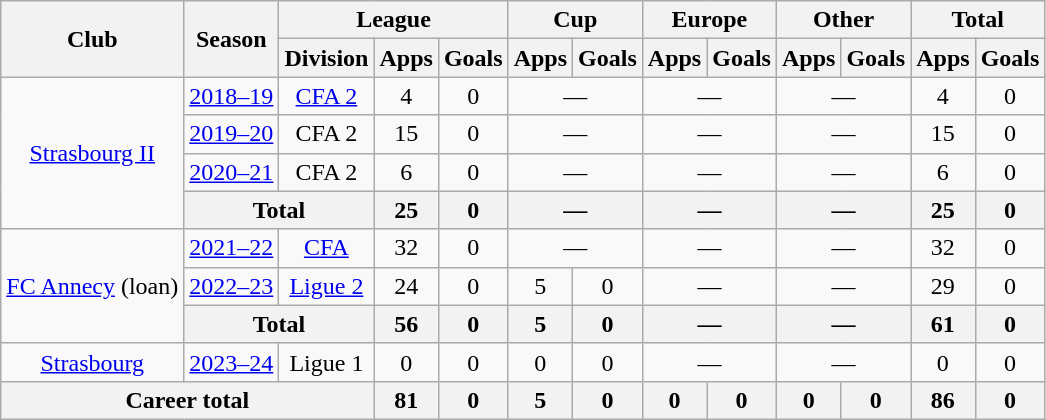<table class="wikitable" style="text-align: center">
<tr>
<th rowspan="2">Club</th>
<th rowspan="2">Season</th>
<th colspan="3">League</th>
<th colspan="2">Cup</th>
<th colspan="2">Europe</th>
<th colspan="2">Other</th>
<th colspan="2">Total</th>
</tr>
<tr>
<th>Division</th>
<th>Apps</th>
<th>Goals</th>
<th>Apps</th>
<th>Goals</th>
<th>Apps</th>
<th>Goals</th>
<th>Apps</th>
<th>Goals</th>
<th>Apps</th>
<th>Goals</th>
</tr>
<tr>
<td rowspan="4"><a href='#'>Strasbourg II</a></td>
<td><a href='#'>2018–19</a></td>
<td><a href='#'>CFA 2</a></td>
<td>4</td>
<td>0</td>
<td colspan="2">—</td>
<td colspan="2">—</td>
<td colspan="2">—</td>
<td>4</td>
<td>0</td>
</tr>
<tr>
<td><a href='#'>2019–20</a></td>
<td>CFA 2</td>
<td>15</td>
<td>0</td>
<td colspan="2">—</td>
<td colspan="2">—</td>
<td colspan="2">—</td>
<td>15</td>
<td>0</td>
</tr>
<tr>
<td><a href='#'>2020–21</a></td>
<td>CFA 2</td>
<td>6</td>
<td>0</td>
<td colspan="2">—</td>
<td colspan="2">—</td>
<td colspan="2">—</td>
<td>6</td>
<td>0</td>
</tr>
<tr>
<th colspan="2">Total</th>
<th>25</th>
<th>0</th>
<th colspan="2">—</th>
<th colspan="2">—</th>
<th colspan="2">—</th>
<th>25</th>
<th>0</th>
</tr>
<tr>
<td rowspan="3"><a href='#'>FC Annecy</a> (loan)</td>
<td><a href='#'>2021–22</a></td>
<td><a href='#'>CFA</a></td>
<td>32</td>
<td>0</td>
<td colspan="2">—</td>
<td colspan="2">—</td>
<td colspan="2">—</td>
<td>32</td>
<td>0</td>
</tr>
<tr>
<td><a href='#'>2022–23</a></td>
<td><a href='#'>Ligue 2</a></td>
<td>24</td>
<td>0</td>
<td>5</td>
<td>0</td>
<td colspan="2">—</td>
<td colspan="2">—</td>
<td>29</td>
<td>0</td>
</tr>
<tr>
<th colspan="2">Total</th>
<th>56</th>
<th>0</th>
<th>5</th>
<th>0</th>
<th colspan="2">—</th>
<th colspan="2">—</th>
<th>61</th>
<th>0</th>
</tr>
<tr>
<td><a href='#'>Strasbourg</a></td>
<td><a href='#'>2023–24</a></td>
<td>Ligue 1</td>
<td>0</td>
<td>0</td>
<td>0</td>
<td>0</td>
<td colspan="2">—</td>
<td colspan="2">—</td>
<td>0</td>
<td>0</td>
</tr>
<tr>
<th colspan="3">Career total</th>
<th>81</th>
<th>0</th>
<th>5</th>
<th>0</th>
<th>0</th>
<th>0</th>
<th>0</th>
<th>0</th>
<th>86</th>
<th>0</th>
</tr>
</table>
